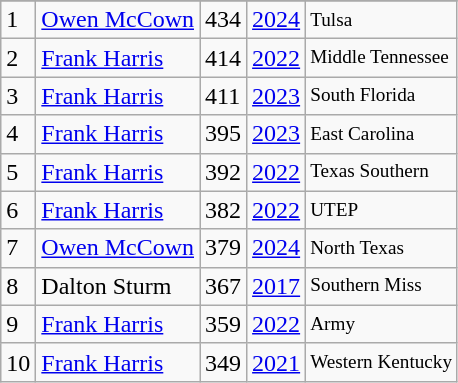<table class="wikitable">
<tr>
</tr>
<tr>
<td>1</td>
<td><a href='#'>Owen McCown</a></td>
<td>434</td>
<td><a href='#'>2024</a></td>
<td style="font-size:80%;">Tulsa</td>
</tr>
<tr>
<td>2</td>
<td><a href='#'>Frank Harris</a></td>
<td>414</td>
<td><a href='#'>2022</a></td>
<td style="font-size:80%;">Middle Tennessee</td>
</tr>
<tr>
<td>3</td>
<td><a href='#'>Frank Harris</a></td>
<td>411</td>
<td><a href='#'>2023</a></td>
<td style="font-size:80%;">South Florida</td>
</tr>
<tr>
<td>4</td>
<td><a href='#'>Frank Harris</a></td>
<td>395</td>
<td><a href='#'>2023</a></td>
<td style="font-size:80%;">East Carolina</td>
</tr>
<tr>
<td>5</td>
<td><a href='#'>Frank Harris</a></td>
<td>392</td>
<td><a href='#'>2022</a></td>
<td style="font-size:80%;">Texas Southern</td>
</tr>
<tr>
<td>6</td>
<td><a href='#'>Frank Harris</a></td>
<td>382</td>
<td><a href='#'>2022</a></td>
<td style="font-size:80%;">UTEP</td>
</tr>
<tr>
<td>7</td>
<td><a href='#'>Owen McCown</a></td>
<td>379</td>
<td><a href='#'>2024</a></td>
<td style="font-size:80%;">North Texas</td>
</tr>
<tr>
<td>8</td>
<td>Dalton Sturm</td>
<td>367</td>
<td><a href='#'>2017</a></td>
<td style="font-size:80%;">Southern Miss</td>
</tr>
<tr>
<td>9</td>
<td><a href='#'>Frank Harris</a></td>
<td>359</td>
<td><a href='#'>2022</a></td>
<td style="font-size:80%;">Army</td>
</tr>
<tr>
<td>10</td>
<td><a href='#'>Frank Harris</a></td>
<td>349</td>
<td><a href='#'>2021</a></td>
<td style="font-size:80%;">Western Kentucky</td>
</tr>
</table>
